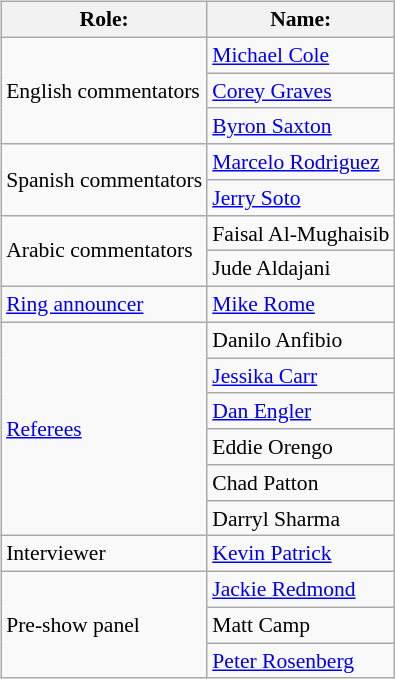<table class=wikitable style="font-size:90%; margin: 0.5em 0 0.5em 1em; float: right; clear: right;">
<tr>
<th>Role:</th>
<th>Name:</th>
</tr>
<tr>
<td rowspan=3>English commentators</td>
<td><a href='#'>Michael Cole</a></td>
</tr>
<tr>
<td><a href='#'>Corey Graves</a></td>
</tr>
<tr>
<td><a href='#'>Byron Saxton</a></td>
</tr>
<tr>
<td rowspan=2>Spanish commentators</td>
<td><a href='#'>Marcelo Rodriguez</a></td>
</tr>
<tr>
<td><a href='#'>Jerry Soto</a></td>
</tr>
<tr>
<td rowspan=2>Arabic commentators</td>
<td>Faisal Al-Mughaisib</td>
</tr>
<tr>
<td>Jude Aldajani</td>
</tr>
<tr>
<td><a href='#'>Ring announcer</a></td>
<td><a href='#'>Mike Rome</a></td>
</tr>
<tr>
<td rowspan=6><a href='#'>Referees</a></td>
<td>Danilo Anfibio</td>
</tr>
<tr>
<td><a href='#'>Jessika Carr</a></td>
</tr>
<tr>
<td><a href='#'>Dan Engler</a></td>
</tr>
<tr>
<td>Eddie Orengo</td>
</tr>
<tr>
<td>Chad Patton</td>
</tr>
<tr>
<td>Darryl Sharma</td>
</tr>
<tr>
<td>Interviewer</td>
<td><a href='#'>Kevin Patrick</a></td>
</tr>
<tr>
<td rowspan=3>Pre-show panel</td>
<td><a href='#'>Jackie Redmond</a></td>
</tr>
<tr>
<td>Matt Camp</td>
</tr>
<tr>
<td><a href='#'>Peter Rosenberg</a></td>
</tr>
</table>
